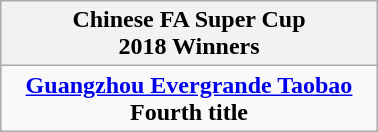<table class="wikitable" style="text-align: center; margin: 0 auto; width: 20%">
<tr>
<th>Chinese FA Super Cup<br>2018 Winners</th>
</tr>
<tr>
<td><strong><a href='#'>Guangzhou Evergrande Taobao</a></strong><br><strong>Fourth title</strong></td>
</tr>
</table>
